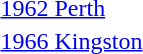<table>
<tr>
<td><a href='#'>1962 Perth</a><br></td>
<td></td>
<td></td>
<td></td>
</tr>
<tr>
<td><a href='#'>1966 Kingston</a><br></td>
<td></td>
<td></td>
<td></td>
</tr>
</table>
